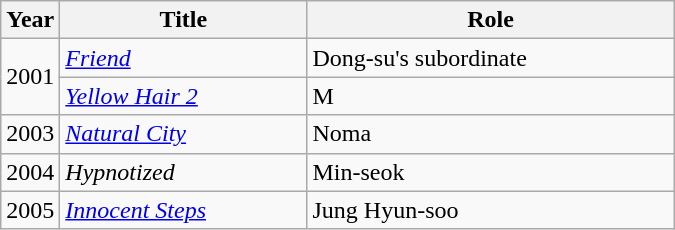<table class = "wikitable" style="width:450px">
<tr>
<th width=10>Year</th>
<th>Title</th>
<th>Role</th>
</tr>
<tr>
<td rowspan=2>2001</td>
<td><em><a href='#'>Friend</a></em></td>
<td>Dong-su's subordinate</td>
</tr>
<tr>
<td><em><a href='#'>Yellow Hair 2</a></em></td>
<td>M</td>
</tr>
<tr>
<td>2003</td>
<td><em><a href='#'>Natural City</a></em></td>
<td>Noma</td>
</tr>
<tr>
<td>2004</td>
<td><em>Hypnotized</em></td>
<td>Min-seok</td>
</tr>
<tr>
<td>2005</td>
<td><em><a href='#'>Innocent Steps</a></em></td>
<td>Jung Hyun-soo</td>
</tr>
</table>
